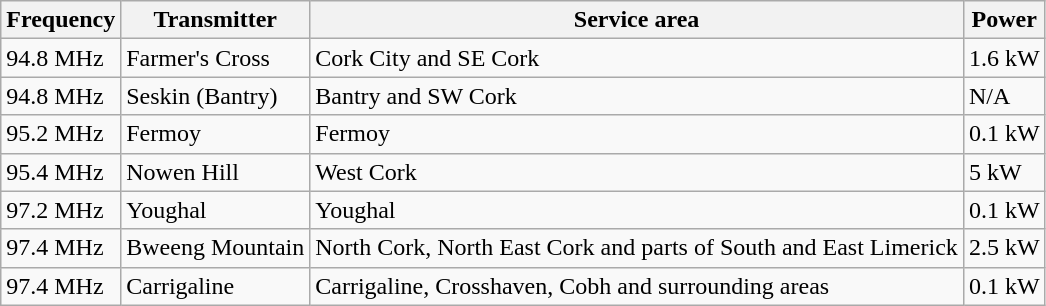<table class="wikitable sortable">
<tr>
<th>Frequency</th>
<th>Transmitter</th>
<th>Service area</th>
<th>Power</th>
</tr>
<tr>
<td>94.8 MHz</td>
<td>Farmer's Cross</td>
<td>Cork City and SE Cork</td>
<td>1.6 kW</td>
</tr>
<tr>
<td>94.8 MHz</td>
<td>Seskin (Bantry)</td>
<td>Bantry and SW Cork</td>
<td>N/A</td>
</tr>
<tr>
<td>95.2 MHz</td>
<td>Fermoy</td>
<td>Fermoy</td>
<td>0.1 kW</td>
</tr>
<tr>
<td>95.4 MHz</td>
<td>Nowen Hill</td>
<td>West Cork</td>
<td>5 kW</td>
</tr>
<tr>
<td>97.2 MHz</td>
<td>Youghal</td>
<td>Youghal</td>
<td>0.1 kW</td>
</tr>
<tr>
<td>97.4 MHz</td>
<td>Bweeng Mountain</td>
<td>North Cork, North East Cork and parts of South and East Limerick</td>
<td>2.5 kW</td>
</tr>
<tr>
<td>97.4 MHz</td>
<td>Carrigaline</td>
<td>Carrigaline, Crosshaven, Cobh and surrounding areas</td>
<td>0.1 kW</td>
</tr>
</table>
